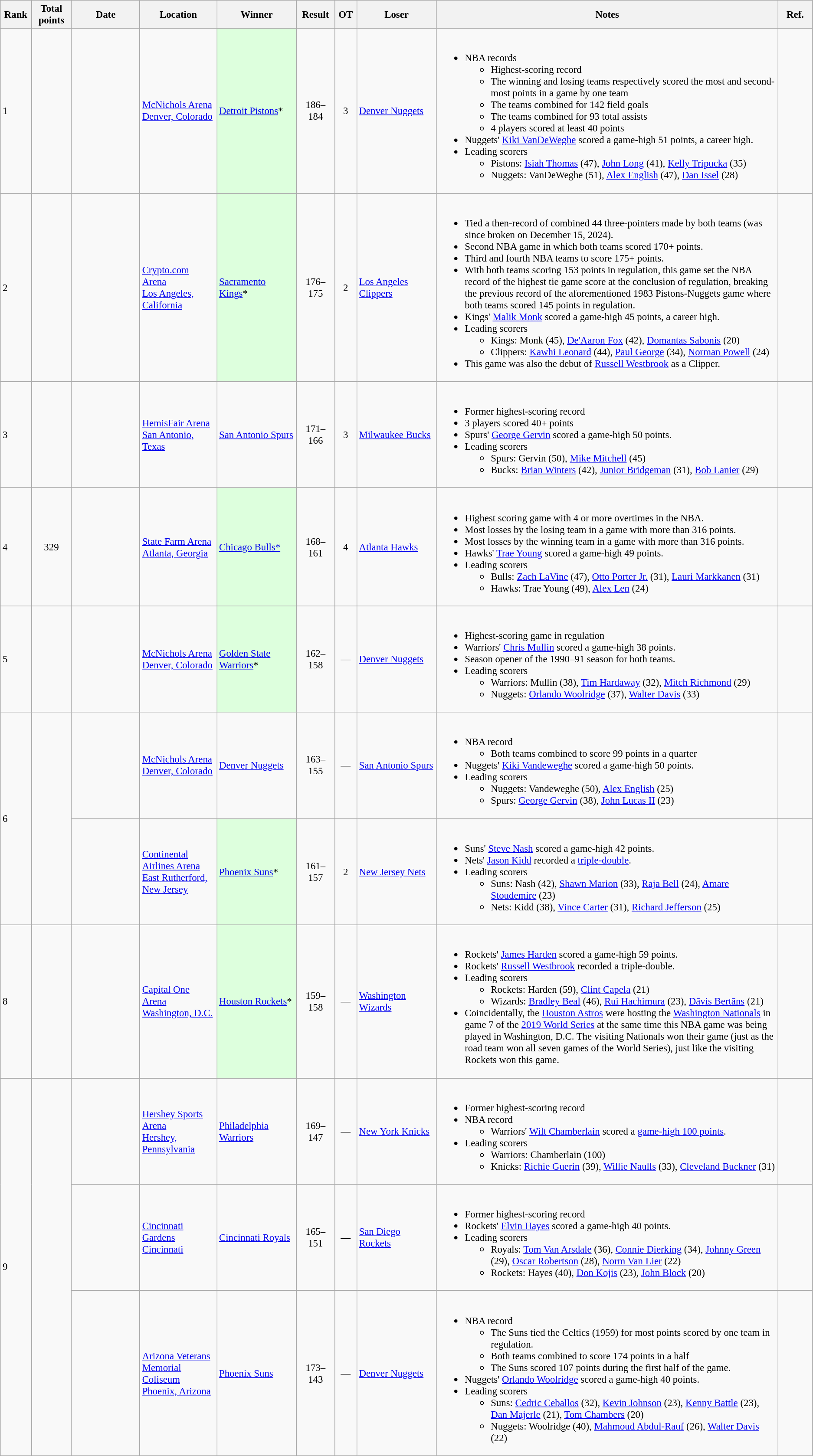<table class="wikitable plainrowheaders sortable" style="font-size:95%" summary="Total points (sortable), Season & date (sortable), Location (sortable), Winner (sortable), Result, Loser (sortable), Note and References">
<tr>
<th scope="col" width="1%">Rank</th>
<th scope="col" width="3%">Total points</th>
<th scope="col" width="6%">Date</th>
<th scope="col" width="6%">Location</th>
<th scope="col" width="7%" class="unsortable">Winner</th>
<th scope="col" width="2%" data-sort-type="number">Result</th>
<th scope="col" width="1%">OT</th>
<th scope="col" width="7%" class="unsortable">Loser</th>
<th scope="col" width="30%" class="unsortable">Notes</th>
<th scope="col" width="3%" class="unsortable">Ref.</th>
</tr>
<tr>
<td>1</td>
<th scope="row" style="background-color:transparent"></th>
<td></td>
<td><a href='#'>McNichols Arena</a><br><a href='#'>Denver, Colorado</a></td>
<td bgcolor="#ddffdd"><a href='#'>Detroit Pistons</a>*</td>
<td align="center">186–184</td>
<td align="center">3</td>
<td><a href='#'>Denver Nuggets</a></td>
<td><br><ul><li>NBA records<ul><li>Highest-scoring record</li><li>The winning and losing teams respectively scored the most and second-most points in a game by one team</li><li>The teams combined for 142 field goals</li><li>The teams combined for 93 total assists</li><li>4 players scored at least 40 points</li></ul></li><li>Nuggets' <a href='#'>Kiki VanDeWeghe</a> scored a game-high 51 points, a career high.</li><li>Leading scorers<ul><li>Pistons: <a href='#'>Isiah Thomas</a> (47), <a href='#'>John Long</a> (41), <a href='#'>Kelly Tripucka</a> (35)</li><li>Nuggets: VanDeWeghe (51), <a href='#'>Alex English</a> (47), <a href='#'>Dan Issel</a> (28)</li></ul></li></ul></td>
<td align=center></td>
</tr>
<tr>
<td>2</td>
<th scope="row" style="background-color:transparent"></th>
<td></td>
<td><a href='#'>Crypto.com Arena</a><br><a href='#'>Los Angeles, California</a></td>
<td bgcolor="#ddffdd"><a href='#'>Sacramento Kings</a>*</td>
<td align="center">176–175</td>
<td align="center">2</td>
<td><a href='#'>Los Angeles Clippers</a></td>
<td><br><ul><li>Tied a then-record of combined 44 three-pointers made by both teams (was since broken on December 15, 2024).</li><li>Second NBA game in which both teams scored 170+ points.</li><li>Third and fourth NBA teams to score 175+ points.</li><li>With both teams scoring 153 points in regulation, this game set the NBA record of the highest tie game score at the conclusion of regulation, breaking the previous record of the aforementioned 1983 Pistons-Nuggets game where both teams scored 145 points in regulation.</li><li>Kings' <a href='#'>Malik Monk</a> scored a game-high 45 points, a career high.</li><li>Leading scorers<ul><li>Kings: Monk (45), <a href='#'>De'Aaron Fox</a> (42), <a href='#'>Domantas Sabonis</a> (20)</li><li>Clippers: <a href='#'>Kawhi Leonard</a> (44), <a href='#'>Paul George</a> (34), <a href='#'>Norman Powell</a> (24)</li></ul></li><li>This game was also the debut of <a href='#'>Russell Westbrook</a> as a Clipper.</li></ul></td>
<td align=center></td>
</tr>
<tr>
<td>3</td>
<th scope="row" style="background-color:transparent"></th>
<td></td>
<td><a href='#'>HemisFair Arena</a><br><a href='#'>San Antonio, Texas</a></td>
<td><a href='#'>San Antonio Spurs</a></td>
<td align="center">171–166</td>
<td align="center">3</td>
<td><a href='#'>Milwaukee Bucks</a></td>
<td><br><ul><li>Former highest-scoring record</li><li>3 players scored 40+ points</li><li>Spurs' <a href='#'>George Gervin</a> scored a game-high 50 points.</li><li>Leading scorers<ul><li>Spurs: Gervin (50), <a href='#'>Mike Mitchell</a> (45)</li><li>Bucks: <a href='#'>Brian Winters</a> (42), <a href='#'>Junior Bridgeman</a> (31), <a href='#'>Bob Lanier</a> (29)</li></ul></li></ul></td>
<td align=center></td>
</tr>
<tr>
<td>4</td>
<td align="center">329</td>
<td></td>
<td><a href='#'>State Farm Arena</a><br><a href='#'>Atlanta, Georgia</a></td>
<td bgcolor="#ddffdd"><a href='#'>Chicago Bulls*</a></td>
<td align="center">168–161</td>
<td align="center">4</td>
<td><a href='#'>Atlanta Hawks</a></td>
<td><br><ul><li>Highest scoring game with 4 or more overtimes in the NBA.</li><li>Most losses by the losing team in a game with more than 316 points.</li><li>Most losses by the winning team in a game with more than 316 points.</li><li>Hawks' <a href='#'>Trae Young</a> scored a game-high 49 points.</li><li>Leading scorers<ul><li>Bulls: <a href='#'>Zach LaVine</a> (47), <a href='#'>Otto Porter Jr.</a> (31), <a href='#'>Lauri Markkanen</a> (31)</li><li>Hawks: Trae Young (49), <a href='#'>Alex Len</a> (24)</li></ul></li></ul></td>
<td align="center"></td>
</tr>
<tr>
<td>5</td>
<th scope="row" style="background-color:transparent"></th>
<td></td>
<td><a href='#'>McNichols Arena</a><br><a href='#'>Denver, Colorado</a></td>
<td bgcolor="#ddffdd"><a href='#'>Golden State Warriors</a>*</td>
<td align="center">162–158</td>
<td align="center">—</td>
<td><a href='#'>Denver Nuggets</a></td>
<td><br><ul><li>Highest-scoring game in regulation</li><li>Warriors' <a href='#'>Chris Mullin</a> scored a game-high 38 points.</li><li>Season opener of the 1990–91 season for both teams.</li><li>Leading scorers<ul><li>Warriors: Mullin (38), <a href='#'>Tim Hardaway</a> (32), <a href='#'>Mitch Richmond</a> (29)</li><li>Nuggets: <a href='#'>Orlando Woolridge</a> (37), <a href='#'>Walter Davis</a> (33)</li></ul></li></ul></td>
<td align="center"></td>
</tr>
<tr>
<td rowspan=2>6</td>
<th scope="row" style="background-color:transparent" rowspan=2></th>
<td></td>
<td><a href='#'>McNichols Arena</a><br><a href='#'>Denver, Colorado</a></td>
<td><a href='#'>Denver Nuggets</a></td>
<td align="center">163–155</td>
<td align="center">—</td>
<td><a href='#'>San Antonio Spurs</a></td>
<td><br><ul><li>NBA record<ul><li>Both teams combined to score 99 points in a quarter</li></ul></li><li>Nuggets' <a href='#'>Kiki Vandeweghe</a> scored a game-high 50 points.</li><li>Leading scorers<ul><li>Nuggets: Vandeweghe (50), <a href='#'>Alex English</a> (25)</li><li>Spurs: <a href='#'>George Gervin</a> (38), <a href='#'>John Lucas II</a> (23)</li></ul></li></ul></td>
<td align="center"></td>
</tr>
<tr>
<td></td>
<td><a href='#'>Continental Airlines Arena</a><br><a href='#'>East Rutherford, New Jersey</a></td>
<td bgcolor="#ddffdd"><a href='#'>Phoenix Suns</a>*</td>
<td align="center">161–157</td>
<td align="center">2</td>
<td><a href='#'>New Jersey Nets</a></td>
<td><br><ul><li>Suns' <a href='#'>Steve Nash</a> scored a game-high 42 points.</li><li>Nets' <a href='#'>Jason Kidd</a> recorded a <a href='#'>triple-double</a>.</li><li>Leading scorers<ul><li>Suns: Nash (42), <a href='#'>Shawn Marion</a> (33), <a href='#'>Raja Bell</a> (24), <a href='#'>Amare Stoudemire</a> (23)</li><li>Nets: Kidd (38), <a href='#'>Vince Carter</a> (31), <a href='#'>Richard Jefferson</a> (25)</li></ul></li></ul></td>
<td align="center"></td>
</tr>
<tr>
<td>8</td>
<th scope="row" style="background-color:transparent"></th>
<td></td>
<td><a href='#'>Capital One Arena</a><br><a href='#'>Washington, D.C.</a></td>
<td bgcolor="#ddffdd"><a href='#'>Houston Rockets</a>*</td>
<td align="center">159–158</td>
<td align="center">—</td>
<td><a href='#'>Washington Wizards</a></td>
<td><br><ul><li>Rockets' <a href='#'>James Harden</a> scored a game-high 59 points.</li><li>Rockets' <a href='#'>Russell Westbrook</a> recorded a triple-double.</li><li>Leading scorers<ul><li>Rockets: Harden (59), <a href='#'>Clint Capela</a> (21)</li><li>Wizards: <a href='#'>Bradley Beal</a> (46), <a href='#'>Rui Hachimura</a> (23), <a href='#'>Dāvis Bertāns</a> (21)</li></ul></li><li>Coincidentally, the <a href='#'>Houston Astros</a> were hosting the <a href='#'>Washington Nationals</a> in game 7 of the <a href='#'>2019 World Series</a> at the same time this NBA game was being played in Washington, D.C. The visiting Nationals won their game (just as the road team won all seven games of the World Series), just like the visiting Rockets won this game.</li></ul></td>
<td align="center"></td>
</tr>
<tr>
</tr>
<tr>
<td rowspan=3>9</td>
<th scope="row" style="background-color:transparent" rowspan=3></th>
<td></td>
<td><a href='#'>Hershey Sports Arena</a><br><a href='#'>Hershey, Pennsylvania</a></td>
<td><a href='#'>Philadelphia Warriors</a></td>
<td align="center">169–147</td>
<td align="center">—</td>
<td><a href='#'>New York Knicks</a></td>
<td><br><ul><li>Former highest-scoring record</li><li>NBA record<ul><li>Warriors' <a href='#'>Wilt Chamberlain</a> scored a <a href='#'>game-high 100 points</a>.</li></ul></li><li>Leading scorers<ul><li>Warriors: Chamberlain (100)</li><li>Knicks: <a href='#'>Richie Guerin</a> (39), <a href='#'>Willie Naulls</a> (33), <a href='#'>Cleveland Buckner</a> (31)</li></ul></li></ul></td>
<td align="center"></td>
</tr>
<tr>
<td></td>
<td><a href='#'>Cincinnati Gardens</a><br><a href='#'>Cincinnati</a></td>
<td><a href='#'>Cincinnati Royals</a></td>
<td align="center">165–151</td>
<td align="center">—</td>
<td><a href='#'>San Diego Rockets</a></td>
<td><br><ul><li>Former highest-scoring record</li><li>Rockets' <a href='#'>Elvin Hayes</a> scored a game-high 40 points.</li><li>Leading scorers<ul><li>Royals: <a href='#'>Tom Van Arsdale</a> (36), <a href='#'>Connie Dierking</a> (34), <a href='#'>Johnny Green</a> (29), <a href='#'>Oscar Robertson</a> (28), <a href='#'>Norm Van Lier</a> (22)</li><li>Rockets: Hayes (40), <a href='#'>Don Kojis</a> (23), <a href='#'>John Block</a> (20)</li></ul></li></ul></td>
<td align="center"></td>
</tr>
<tr>
<td></td>
<td><a href='#'>Arizona Veterans Memorial Coliseum</a><br><a href='#'>Phoenix, Arizona</a></td>
<td><a href='#'>Phoenix Suns</a></td>
<td align="center">173–143</td>
<td align="center">—</td>
<td><a href='#'>Denver Nuggets</a></td>
<td><br><ul><li>NBA record<ul><li>The Suns tied the Celtics (1959) for most points scored by one team in regulation.</li><li>Both teams combined to score 174 points in a half</li><li>The Suns scored 107 points during the first half of the game.</li></ul></li><li>Nuggets' <a href='#'>Orlando Woolridge</a> scored a game-high 40 points.</li><li>Leading scorers<ul><li>Suns: <a href='#'>Cedric Ceballos</a> (32), <a href='#'>Kevin Johnson</a> (23), <a href='#'>Kenny Battle</a> (23), <a href='#'>Dan Majerle</a> (21), <a href='#'>Tom Chambers</a> (20)</li><li>Nuggets: Woolridge (40), <a href='#'>Mahmoud Abdul-Rauf</a> (26), <a href='#'>Walter Davis</a> (22)</li></ul></li></ul></td>
<td align="center"></td>
</tr>
</table>
